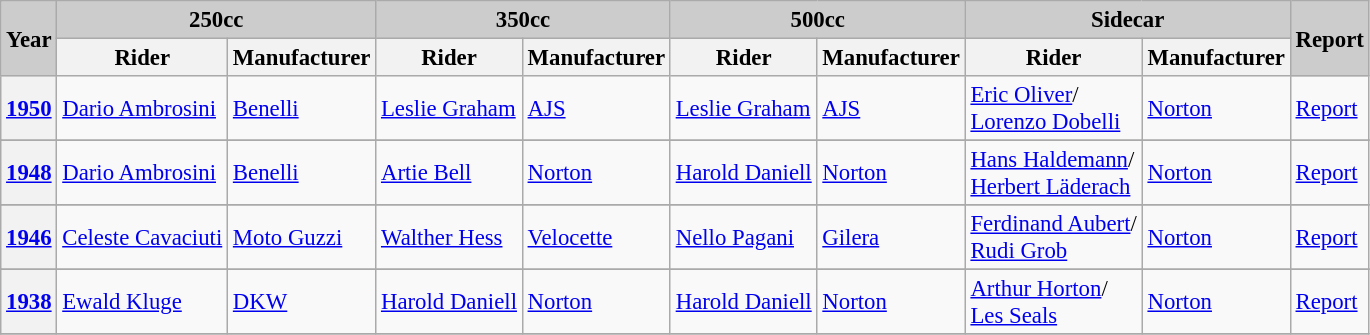<table class="wikitable" style="font-size: 95%;">
<tr>
<th scope="col" style="background:#CCCCCC" rowspan=2>Year</th>
<th scope="col" style="background:#CCCCCC" colspan=2>250cc</th>
<th scope="col" style="background:#CCCCCC" colspan=2>350cc</th>
<th scope="col" style="background:#CCCCCC" colspan=2>500cc</th>
<th scope="col" style="background:#CCCCCC" colspan=2>Sidecar</th>
<th scope="col" style="background:#CCCCCC" rowspan=2>Report</th>
</tr>
<tr>
<th>Rider</th>
<th>Manufacturer</th>
<th>Rider</th>
<th>Manufacturer</th>
<th>Rider</th>
<th>Manufacturer</th>
<th>Rider</th>
<th>Manufacturer</th>
</tr>
<tr>
<th><a href='#'>1950</a></th>
<td> <a href='#'>Dario Ambrosini</a></td>
<td><a href='#'>Benelli</a></td>
<td> <a href='#'>Leslie Graham</a></td>
<td><a href='#'>AJS</a></td>
<td> <a href='#'>Leslie Graham</a></td>
<td><a href='#'>AJS</a></td>
<td> <a href='#'>Eric Oliver</a>/<br><a href='#'>Lorenzo Dobelli</a></td>
<td><a href='#'>Norton</a></td>
<td><a href='#'>Report</a></td>
</tr>
<tr>
</tr>
<tr>
<th><a href='#'>1948</a></th>
<td> <a href='#'>Dario Ambrosini</a></td>
<td><a href='#'>Benelli</a></td>
<td> <a href='#'>Artie Bell</a></td>
<td><a href='#'>Norton</a></td>
<td> <a href='#'>Harold Daniell</a></td>
<td><a href='#'>Norton</a></td>
<td> <a href='#'>Hans Haldemann</a>/<br> <a href='#'>Herbert Läderach</a></td>
<td><a href='#'>Norton</a></td>
<td><a href='#'>Report</a></td>
</tr>
<tr>
</tr>
<tr>
<th><a href='#'>1946</a></th>
<td> <a href='#'>Celeste Cavaciuti</a></td>
<td><a href='#'>Moto Guzzi</a></td>
<td> <a href='#'>Walther Hess</a></td>
<td><a href='#'>Velocette</a></td>
<td> <a href='#'>Nello Pagani</a></td>
<td><a href='#'>Gilera</a></td>
<td> <a href='#'>Ferdinand Aubert</a>/<br> <a href='#'>Rudi Grob</a></td>
<td><a href='#'>Norton</a></td>
<td><a href='#'>Report</a></td>
</tr>
<tr>
</tr>
<tr>
<th><a href='#'>1938</a></th>
<td> <a href='#'>Ewald Kluge</a></td>
<td><a href='#'>DKW</a></td>
<td> <a href='#'>Harold Daniell</a></td>
<td><a href='#'>Norton</a></td>
<td> <a href='#'>Harold Daniell</a></td>
<td><a href='#'>Norton</a></td>
<td> <a href='#'>Arthur Horton</a>/<br> <a href='#'>Les Seals</a></td>
<td><a href='#'>Norton</a></td>
<td><a href='#'>Report</a></td>
</tr>
<tr>
</tr>
</table>
